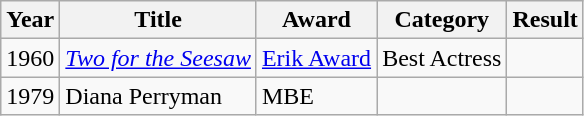<table class=wikitable>
<tr>
<th>Year</th>
<th>Title</th>
<th>Award</th>
<th>Category</th>
<th>Result</th>
</tr>
<tr>
<td>1960</td>
<td><em><a href='#'>Two for the Seesaw</a></em></td>
<td><a href='#'>Erik Award</a></td>
<td>Best Actress</td>
<td></td>
</tr>
<tr>
<td>1979</td>
<td>Diana Perryman</td>
<td>MBE</td>
<td></td>
<td></td>
</tr>
</table>
